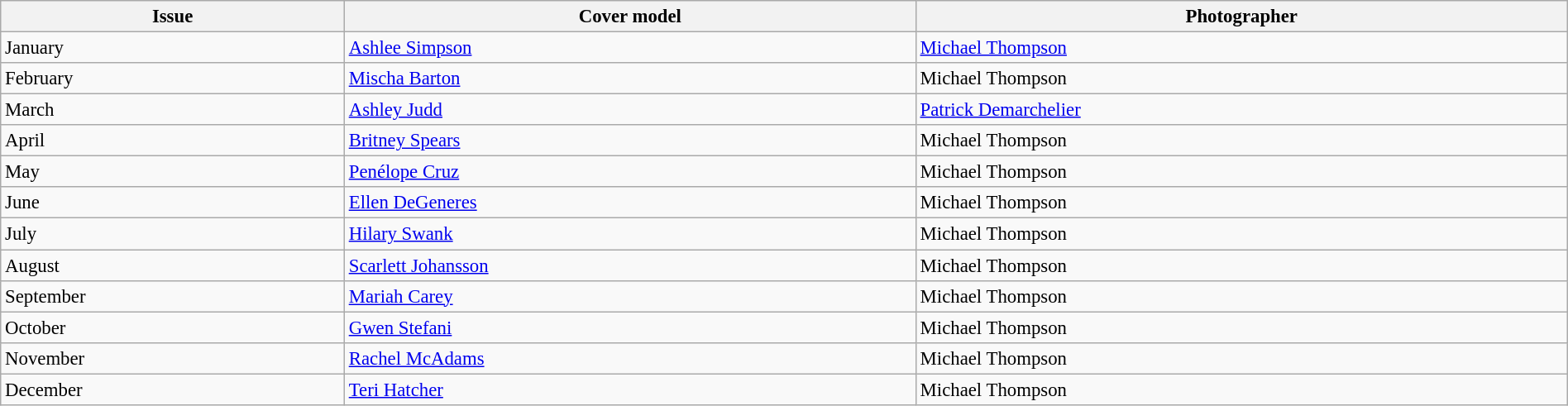<table class="sortable wikitable"  style="font-size:95%; width:100%;">
<tr>
<th style="text-align:center;">Issue</th>
<th style="text-align:center;">Cover model</th>
<th style="text-align:center;">Photographer</th>
</tr>
<tr>
<td>January</td>
<td><a href='#'>Ashlee Simpson</a></td>
<td><a href='#'>Michael Thompson</a></td>
</tr>
<tr>
<td>February</td>
<td><a href='#'>Mischa Barton</a></td>
<td>Michael Thompson</td>
</tr>
<tr>
<td>March</td>
<td><a href='#'>Ashley Judd</a></td>
<td><a href='#'>Patrick Demarchelier</a></td>
</tr>
<tr>
<td>April</td>
<td><a href='#'>Britney Spears</a></td>
<td>Michael Thompson</td>
</tr>
<tr>
<td>May</td>
<td><a href='#'>Penélope Cruz</a></td>
<td>Michael Thompson</td>
</tr>
<tr>
<td>June</td>
<td><a href='#'>Ellen DeGeneres</a></td>
<td>Michael Thompson</td>
</tr>
<tr>
<td>July</td>
<td><a href='#'>Hilary Swank</a></td>
<td>Michael Thompson</td>
</tr>
<tr>
<td>August</td>
<td><a href='#'>Scarlett Johansson</a></td>
<td>Michael Thompson</td>
</tr>
<tr>
<td>September</td>
<td><a href='#'>Mariah Carey</a></td>
<td>Michael Thompson</td>
</tr>
<tr>
<td>October</td>
<td><a href='#'>Gwen Stefani</a></td>
<td>Michael Thompson</td>
</tr>
<tr>
<td>November</td>
<td><a href='#'>Rachel McAdams</a></td>
<td>Michael Thompson</td>
</tr>
<tr>
<td>December</td>
<td><a href='#'>Teri Hatcher</a></td>
<td>Michael Thompson</td>
</tr>
</table>
